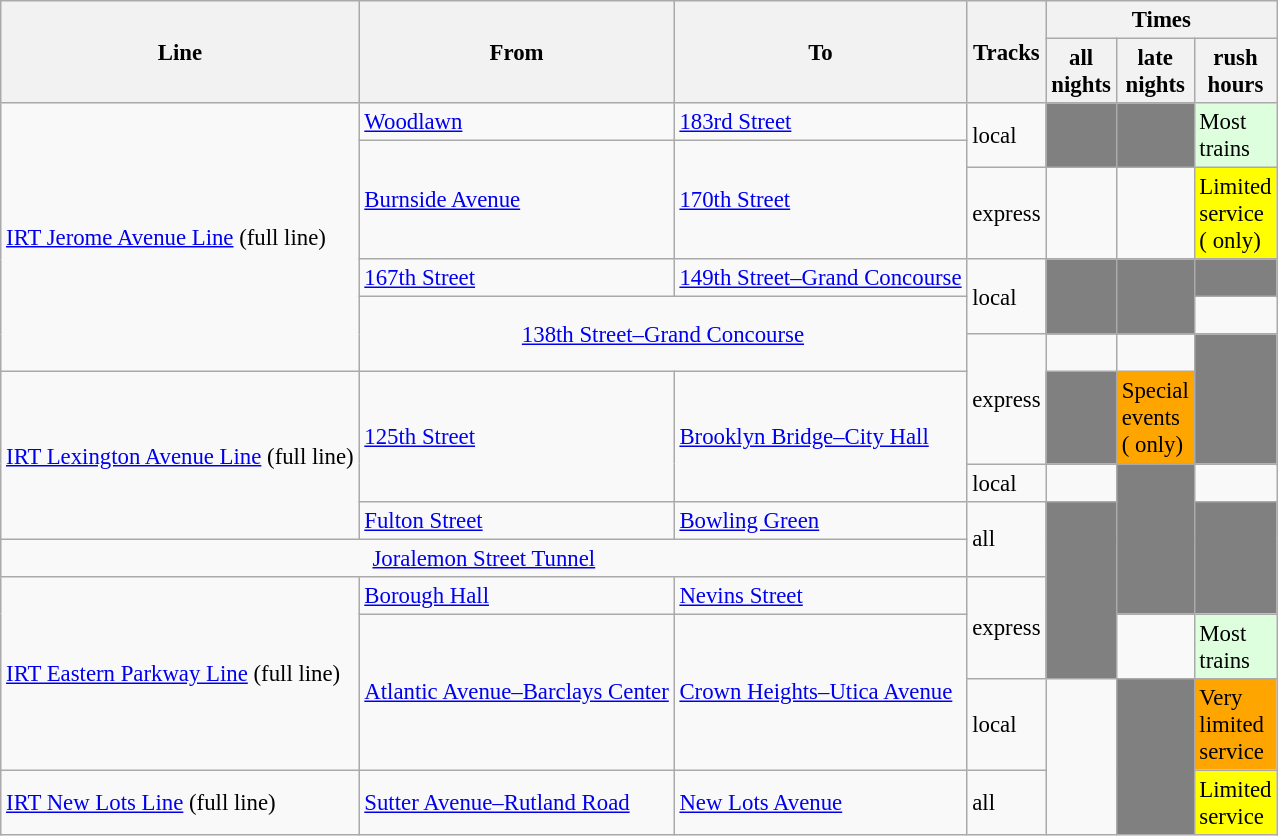<table class="wikitable collapsible" style="font-size:95%">
<tr>
<th rowspan=2>Line</th>
<th rowspan=2>From</th>
<th rowspan=2>To</th>
<th rowspan=2>Tracks</th>
<th colspan=3>Times</th>
</tr>
<tr>
<th width=40>all  nights</th>
<th width=40>late nights</th>
<th width=40>rush hours</th>
</tr>
<tr>
<td rowspan="6"><a href='#'>IRT Jerome Avenue Line</a> (full line)</td>
<td><a href='#'>Woodlawn</a></td>
<td><a href='#'>183rd Street</a></td>
<td rowspan=2>local</td>
<td rowspan="2" style="background:gray"> </td>
<td rowspan=2 style="background:gray"> </td>
<td rowspan="2" style="background:#ddffdd;">Most trains</td>
</tr>
<tr>
<td rowspan="2"><a href='#'>Burnside Avenue</a></td>
<td rowspan="2"><a href='#'>170th Street</a></td>
</tr>
<tr>
<td>express</td>
<td> </td>
<td> </td>
<td style="background:yellow">Limited service ( only)</td>
</tr>
<tr>
<td><a href='#'>167th Street</a></td>
<td><a href='#'>149th Street–Grand Concourse</a></td>
<td rowspan="2">local</td>
<td rowspan="2" style="background:gray"> </td>
<td rowspan="2" style="background:gray"> </td>
<td style="background:gray"> </td>
</tr>
<tr>
<td colspan="2" rowspan="2" align="center"><a href='#'>138th Street–Grand Concourse</a></td>
<td> </td>
</tr>
<tr>
<td rowspan="2">express</td>
<td> </td>
<td> </td>
<td rowspan="2" style="background:gray"> </td>
</tr>
<tr>
<td rowspan="3"><a href='#'>IRT Lexington Avenue Line</a> (full line)</td>
<td rowspan="2"><a href='#'>125th Street</a></td>
<td rowspan="2"><a href='#'>Brooklyn Bridge–City Hall</a></td>
<td style="background:gray"> </td>
<td style="background:orange">Special events ( only)</td>
</tr>
<tr>
<td>local</td>
<td> </td>
<td rowspan=4 style="background:gray"> </td>
<td> </td>
</tr>
<tr>
<td><a href='#'>Fulton Street</a></td>
<td><a href='#'>Bowling Green</a></td>
<td rowspan=2>all</td>
<td rowspan=4 style="background:gray"> </td>
<td rowspan=3 style="background:gray"> </td>
</tr>
<tr>
<td colspan=3 align=center><a href='#'>Joralemon Street Tunnel</a></td>
</tr>
<tr>
<td rowspan=3><a href='#'>IRT Eastern Parkway Line</a> (full line)</td>
<td><a href='#'>Borough Hall</a></td>
<td><a href='#'>Nevins Street</a></td>
<td rowspan=2>express</td>
</tr>
<tr>
<td rowspan=2><a href='#'>Atlantic Avenue–Barclays Center</a></td>
<td rowspan=2><a href='#'>Crown Heights–Utica Avenue</a></td>
<td> </td>
<td style="background:#ddffdd;">Most trains</td>
</tr>
<tr>
<td>local</td>
<td rowspan=2> </td>
<td rowspan=2 style="background:gray"> </td>
<td style="background:orange">Very limited service</td>
</tr>
<tr>
<td><a href='#'>IRT New Lots Line</a> (full line)</td>
<td><a href='#'>Sutter Avenue–Rutland Road</a></td>
<td><a href='#'>New Lots Avenue</a></td>
<td>all</td>
<td style="background:yellow">Limited service</td>
</tr>
</table>
